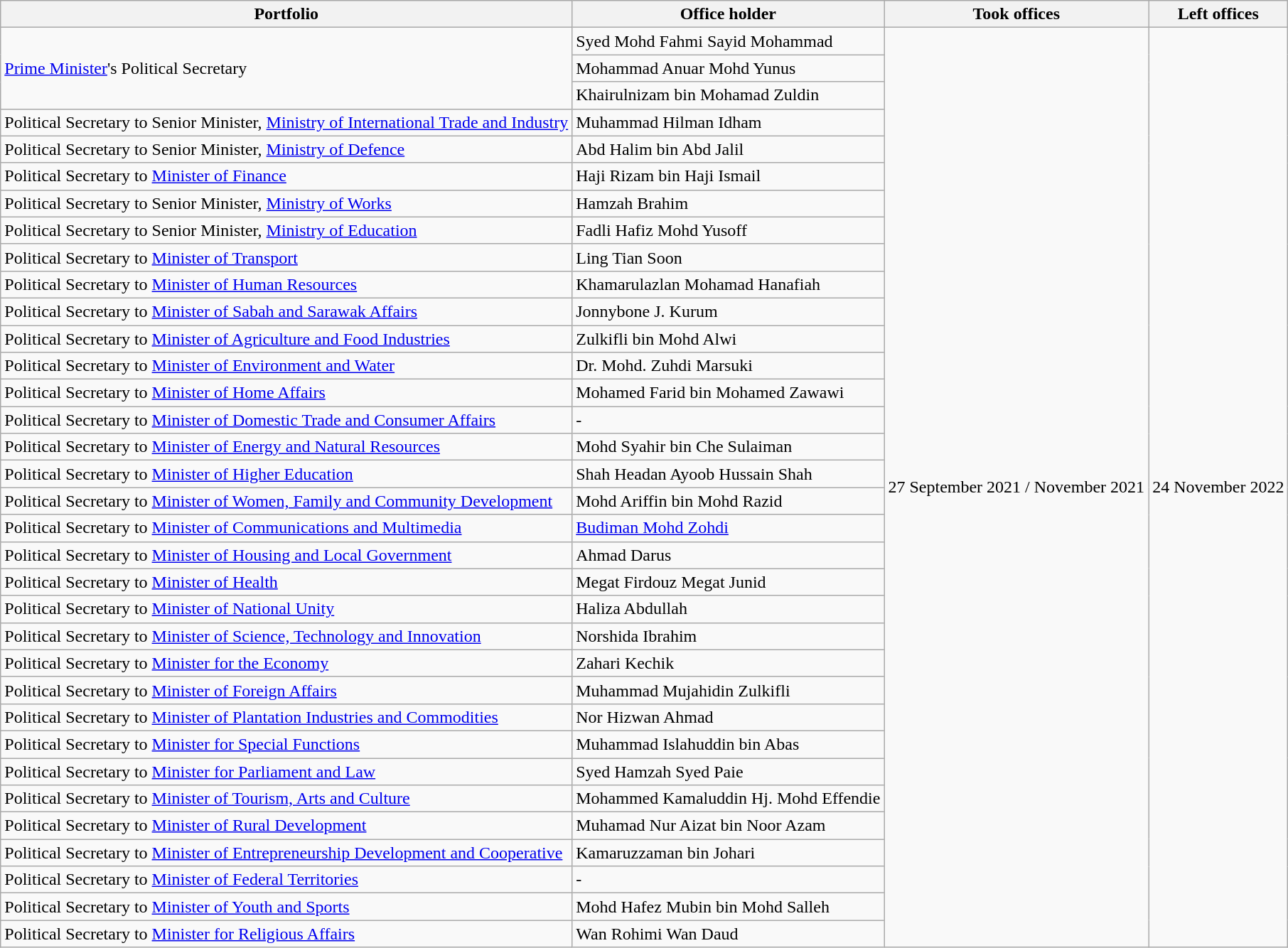<table class="wikitable">
<tr>
<th>Portfolio</th>
<th>Office holder</th>
<th>Took offices</th>
<th>Left offices</th>
</tr>
<tr>
<td rowspan="3"><a href='#'>Prime Minister</a>'s Political Secretary</td>
<td>Syed Mohd Fahmi Sayid Mohammad</td>
<td rowspan="34">27 September 2021 / November 2021</td>
<td rowspan="34">24 November 2022</td>
</tr>
<tr>
<td>Mohammad Anuar Mohd Yunus</td>
</tr>
<tr>
<td>Khairulnizam bin Mohamad Zuldin</td>
</tr>
<tr>
<td>Political Secretary to Senior Minister, <a href='#'>Ministry of International Trade and Industry</a></td>
<td>Muhammad Hilman Idham</td>
</tr>
<tr>
<td>Political Secretary to Senior Minister, <a href='#'>Ministry of Defence</a></td>
<td>Abd Halim bin Abd Jalil</td>
</tr>
<tr>
<td>Political Secretary to <a href='#'>Minister of Finance</a></td>
<td>Haji Rizam bin Haji Ismail</td>
</tr>
<tr>
<td>Political Secretary to Senior Minister, <a href='#'>Ministry of Works</a></td>
<td>Hamzah Brahim</td>
</tr>
<tr>
<td>Political Secretary to Senior Minister, <a href='#'>Ministry of Education</a></td>
<td>Fadli Hafiz Mohd Yusoff</td>
</tr>
<tr>
<td>Political Secretary to <a href='#'>Minister of Transport</a></td>
<td>Ling Tian Soon</td>
</tr>
<tr>
<td>Political Secretary to <a href='#'>Minister of Human Resources</a></td>
<td>Khamarulazlan Mohamad Hanafiah</td>
</tr>
<tr>
<td>Political Secretary to <a href='#'>Minister of Sabah and Sarawak Affairs</a></td>
<td>Jonnybone J. Kurum</td>
</tr>
<tr>
<td>Political Secretary to <a href='#'>Minister of Agriculture and Food Industries</a></td>
<td>Zulkifli bin Mohd Alwi</td>
</tr>
<tr>
<td>Political Secretary to <a href='#'>Minister of Environment and Water</a></td>
<td>Dr. Mohd. Zuhdi Marsuki</td>
</tr>
<tr>
<td>Political Secretary to <a href='#'>Minister of Home Affairs</a></td>
<td>Mohamed Farid bin Mohamed Zawawi</td>
</tr>
<tr>
<td>Political Secretary to <a href='#'>Minister of Domestic Trade and Consumer Affairs</a></td>
<td>-</td>
</tr>
<tr>
<td>Political Secretary to <a href='#'>Minister of Energy and Natural Resources</a></td>
<td>Mohd Syahir bin Che Sulaiman</td>
</tr>
<tr>
<td>Political Secretary to <a href='#'>Minister of Higher Education</a></td>
<td>Shah Headan Ayoob Hussain Shah</td>
</tr>
<tr>
<td>Political Secretary to <a href='#'>Minister of Women, Family and Community Development</a></td>
<td>Mohd Ariffin bin Mohd Razid</td>
</tr>
<tr>
<td>Political Secretary to <a href='#'>Minister of Communications and Multimedia</a></td>
<td><a href='#'>Budiman Mohd Zohdi</a></td>
</tr>
<tr>
<td>Political Secretary to <a href='#'>Minister of Housing and Local Government</a></td>
<td>Ahmad Darus</td>
</tr>
<tr>
<td>Political Secretary to <a href='#'>Minister of Health</a></td>
<td>Megat Firdouz Megat Junid</td>
</tr>
<tr>
<td>Political Secretary to <a href='#'>Minister of National Unity</a></td>
<td>Haliza Abdullah</td>
</tr>
<tr>
<td>Political Secretary to <a href='#'>Minister of Science, Technology and Innovation</a></td>
<td>Norshida Ibrahim</td>
</tr>
<tr>
<td>Political Secretary to <a href='#'>Minister for the Economy</a></td>
<td>Zahari Kechik</td>
</tr>
<tr>
<td>Political Secretary to <a href='#'>Minister of Foreign Affairs</a></td>
<td>Muhammad Mujahidin Zulkifli</td>
</tr>
<tr>
<td>Political Secretary to <a href='#'>Minister of Plantation Industries and Commodities</a></td>
<td>Nor Hizwan Ahmad</td>
</tr>
<tr>
<td>Political Secretary to <a href='#'>Minister for Special Functions</a></td>
<td>Muhammad Islahuddin bin Abas</td>
</tr>
<tr>
<td>Political Secretary to <a href='#'>Minister for Parliament and Law</a></td>
<td>Syed Hamzah Syed Paie</td>
</tr>
<tr>
<td>Political Secretary to <a href='#'>Minister of Tourism, Arts and Culture</a></td>
<td>Mohammed Kamaluddin Hj. Mohd Effendie</td>
</tr>
<tr>
<td>Political Secretary to <a href='#'>Minister of Rural Development</a></td>
<td>Muhamad Nur Aizat bin Noor Azam</td>
</tr>
<tr>
<td>Political Secretary to <a href='#'>Minister of Entrepreneurship Development and Cooperative</a></td>
<td>Kamaruzzaman bin Johari</td>
</tr>
<tr>
<td>Political Secretary to <a href='#'>Minister of Federal Territories</a></td>
<td>-</td>
</tr>
<tr>
<td>Political Secretary to <a href='#'>Minister of Youth and Sports</a></td>
<td>Mohd Hafez Mubin bin Mohd Salleh</td>
</tr>
<tr>
<td>Political Secretary to <a href='#'>Minister for Religious Affairs</a></td>
<td>Wan Rohimi Wan Daud</td>
</tr>
</table>
